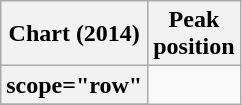<table class="wikitable plainrowheaders sortable" style="text-align:center;">
<tr>
<th scope="col">Chart (2014)</th>
<th scope="col">Peak<br>position</th>
</tr>
<tr>
<th>scope="row"</th>
</tr>
<tr>
</tr>
</table>
